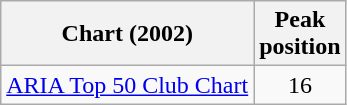<table class="wikitable">
<tr>
<th>Chart (2002)</th>
<th>Peak<br>position</th>
</tr>
<tr>
<td><a href='#'>ARIA Top 50 Club Chart</a></td>
<td align="center">16</td>
</tr>
</table>
